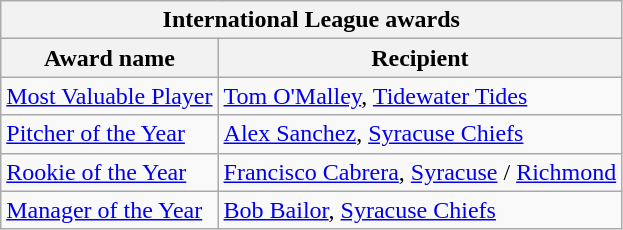<table class="wikitable">
<tr>
<th colspan="2">International League awards</th>
</tr>
<tr>
<th>Award name</th>
<th>Recipient</th>
</tr>
<tr>
<td><a href='#'>Most Valuable Player</a></td>
<td><a href='#'>Tom O'Malley</a>, <a href='#'>Tidewater Tides</a></td>
</tr>
<tr>
<td><a href='#'>Pitcher of the Year</a></td>
<td><a href='#'>Alex Sanchez</a>, <a href='#'>Syracuse Chiefs</a></td>
</tr>
<tr>
<td><a href='#'>Rookie of the Year</a></td>
<td><a href='#'>Francisco Cabrera</a>, <a href='#'>Syracuse</a> / <a href='#'>Richmond</a></td>
</tr>
<tr>
<td><a href='#'>Manager of the Year</a></td>
<td><a href='#'>Bob Bailor</a>, <a href='#'>Syracuse Chiefs</a></td>
</tr>
</table>
